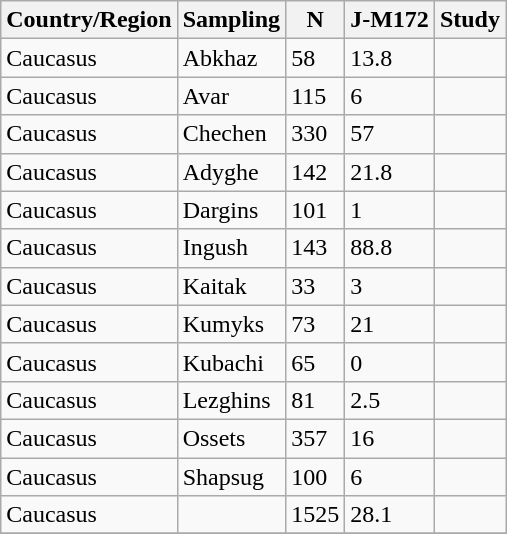<table class="wikitable sortable floatright">
<tr>
<th>Country/Region</th>
<th>Sampling</th>
<th>N</th>
<th>J-M172</th>
<th>Study</th>
</tr>
<tr>
<td>Caucasus</td>
<td>Abkhaz</td>
<td>58</td>
<td>13.8</td>
<td></td>
</tr>
<tr>
<td>Caucasus</td>
<td>Avar</td>
<td>115</td>
<td>6</td>
<td></td>
</tr>
<tr>
<td>Caucasus</td>
<td>Chechen</td>
<td>330</td>
<td>57</td>
<td></td>
</tr>
<tr>
<td>Caucasus</td>
<td>Adyghe</td>
<td>142</td>
<td>21.8</td>
<td></td>
</tr>
<tr>
<td>Caucasus</td>
<td>Dargins</td>
<td>101</td>
<td>1</td>
<td></td>
</tr>
<tr>
<td>Caucasus</td>
<td>Ingush</td>
<td>143</td>
<td>88.8</td>
<td></td>
</tr>
<tr>
<td>Caucasus</td>
<td>Kaitak</td>
<td>33</td>
<td>3</td>
<td></td>
</tr>
<tr>
<td>Caucasus</td>
<td>Kumyks</td>
<td>73</td>
<td>21</td>
<td></td>
</tr>
<tr>
<td>Caucasus</td>
<td>Kubachi</td>
<td>65</td>
<td>0</td>
<td></td>
</tr>
<tr>
<td>Caucasus</td>
<td>Lezghins</td>
<td>81</td>
<td>2.5</td>
<td></td>
</tr>
<tr>
<td>Caucasus</td>
<td>Ossets</td>
<td>357</td>
<td>16</td>
<td></td>
</tr>
<tr>
<td>Caucasus</td>
<td>Shapsug</td>
<td>100</td>
<td>6</td>
<td></td>
</tr>
<tr>
<td>Caucasus</td>
<td></td>
<td>1525</td>
<td>28.1</td>
<td></td>
</tr>
<tr>
</tr>
</table>
